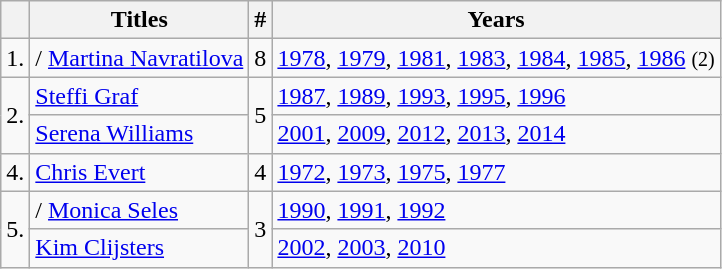<table class="wikitable">
<tr>
<th></th>
<th>Titles</th>
<th>#</th>
<th>Years</th>
</tr>
<tr>
<td>1.</td>
<td>/ <a href='#'>Martina Navratilova</a></td>
<td>8</td>
<td><a href='#'>1978</a>, <a href='#'>1979</a>, <a href='#'>1981</a>, <a href='#'>1983</a>, <a href='#'>1984</a>, <a href='#'>1985</a>, <a href='#'>1986</a> <small>(2)</small></td>
</tr>
<tr>
<td rowspan=2>2.</td>
<td> <a href='#'>Steffi Graf</a></td>
<td rowspan=2>5</td>
<td><a href='#'>1987</a>, <a href='#'>1989</a>, <a href='#'>1993</a>, <a href='#'>1995</a>, <a href='#'>1996</a></td>
</tr>
<tr>
<td> <a href='#'>Serena Williams</a></td>
<td><a href='#'>2001</a>, <a href='#'>2009</a>, <a href='#'>2012</a>, <a href='#'>2013</a>, <a href='#'>2014</a></td>
</tr>
<tr>
<td>4.</td>
<td> <a href='#'>Chris Evert</a></td>
<td>4</td>
<td><a href='#'>1972</a>, <a href='#'>1973</a>, <a href='#'>1975</a>, <a href='#'>1977</a></td>
</tr>
<tr>
<td rowspan=2>5.</td>
<td>/ <a href='#'>Monica Seles</a></td>
<td rowspan=2>3</td>
<td><a href='#'>1990</a>, <a href='#'>1991</a>, <a href='#'>1992</a></td>
</tr>
<tr>
<td> <a href='#'>Kim Clijsters</a></td>
<td><a href='#'>2002</a>, <a href='#'>2003</a>, <a href='#'>2010</a></td>
</tr>
</table>
